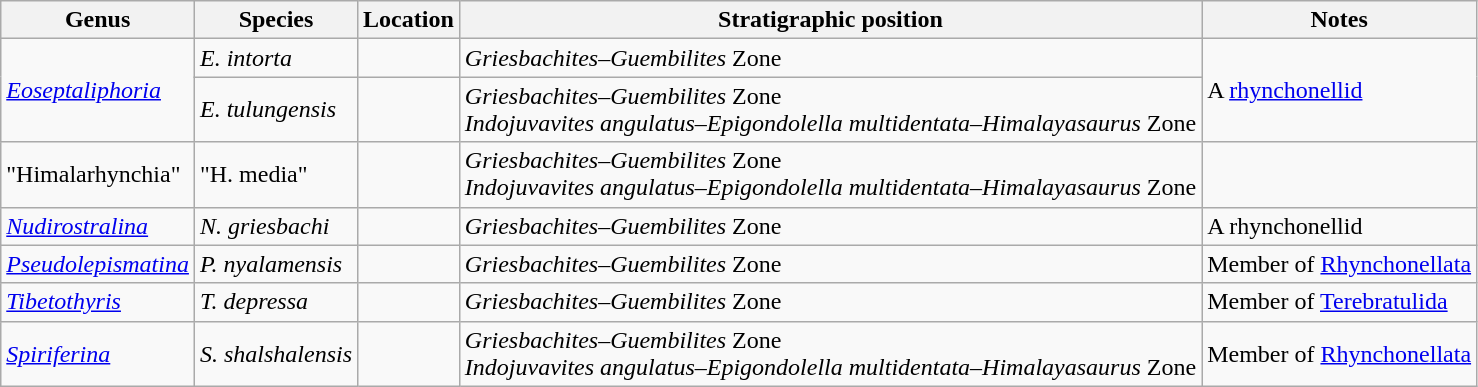<table class="wikitable" align="center">
<tr>
<th>Genus</th>
<th>Species</th>
<th>Location</th>
<th>Stratigraphic position</th>
<th>Notes</th>
</tr>
<tr>
<td rowspan="2"><em><a href='#'>Eoseptaliphoria</a></em></td>
<td><em>E. intorta</em></td>
<td></td>
<td><em>Griesbachites</em>–<em>Guembilites</em> Zone</td>
<td rowspan="2">A <a href='#'>rhynchonellid</a></td>
</tr>
<tr>
<td><em>E. tulungensis</em></td>
<td></td>
<td><em>Griesbachites</em>–<em>Guembilites</em> Zone<br><em>Indojuvavites angulatus</em>–<em>Epigondolella multidentata</em>–<em>Himalayasaurus</em> Zone</td>
</tr>
<tr>
<td>"Himalarhynchia"</td>
<td>"H. media"</td>
<td></td>
<td><em>Griesbachites</em>–<em>Guembilites</em> Zone<br><em>Indojuvavites angulatus</em>–<em>Epigondolella multidentata</em>–<em>Himalayasaurus</em> Zone</td>
<td></td>
</tr>
<tr>
<td><em><a href='#'>Nudirostralina</a></em></td>
<td><em>N. griesbachi</em></td>
<td></td>
<td><em>Griesbachites</em>–<em>Guembilites</em> Zone</td>
<td>A rhynchonellid</td>
</tr>
<tr>
<td><em><a href='#'>Pseudolepismatina</a></em></td>
<td><em>P. nyalamensis</em></td>
<td></td>
<td><em>Griesbachites</em>–<em>Guembilites</em> Zone</td>
<td>Member of <a href='#'>Rhynchonellata</a></td>
</tr>
<tr>
<td><em><a href='#'>Tibetothyris</a></em></td>
<td><em>T. depressa</em></td>
<td></td>
<td><em>Griesbachites</em>–<em>Guembilites</em> Zone</td>
<td>Member of <a href='#'>Terebratulida</a></td>
</tr>
<tr>
<td><em><a href='#'>Spiriferina</a></em></td>
<td><em>S. shalshalensis</em></td>
<td></td>
<td><em>Griesbachites</em>–<em>Guembilites</em> Zone<br><em>Indojuvavites angulatus</em>–<em>Epigondolella multidentata</em>–<em>Himalayasaurus</em> Zone</td>
<td>Member of <a href='#'>Rhynchonellata</a></td>
</tr>
</table>
